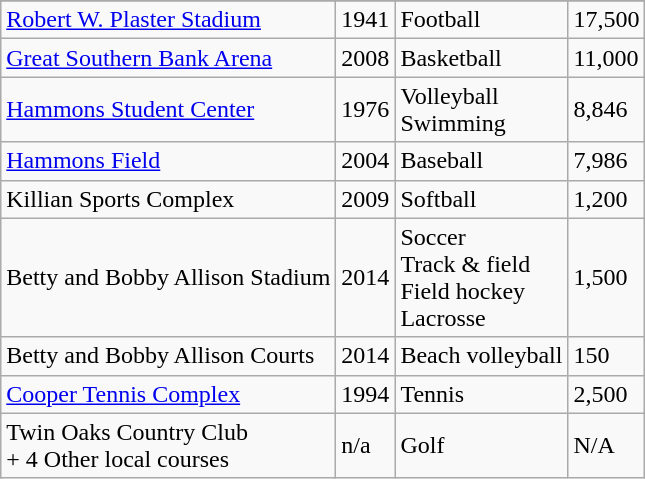<table class="wikitable">
<tr>
</tr>
<tr>
<td><a href='#'>Robert W. Plaster Stadium</a></td>
<td>1941</td>
<td>Football</td>
<td>17,500</td>
</tr>
<tr>
<td><a href='#'>Great Southern Bank Arena</a></td>
<td>2008</td>
<td>Basketball</td>
<td>11,000</td>
</tr>
<tr>
<td><a href='#'>Hammons Student Center</a></td>
<td>1976</td>
<td>Volleyball<br>Swimming</td>
<td>8,846 </td>
</tr>
<tr>
<td><a href='#'>Hammons Field</a></td>
<td>2004</td>
<td>Baseball</td>
<td>7,986</td>
</tr>
<tr>
<td>Killian Sports Complex</td>
<td>2009</td>
<td>Softball</td>
<td>1,200</td>
</tr>
<tr>
<td>Betty and Bobby Allison Stadium</td>
<td>2014</td>
<td>Soccer<br>Track & field<br>Field hockey<br>Lacrosse</td>
<td>1,500 </td>
</tr>
<tr>
<td>Betty and Bobby Allison Courts</td>
<td>2014</td>
<td>Beach volleyball</td>
<td>150</td>
</tr>
<tr>
<td><a href='#'>Cooper Tennis Complex</a></td>
<td>1994</td>
<td>Tennis</td>
<td>2,500</td>
</tr>
<tr>
<td>Twin Oaks Country Club<br>+ 4 Other local courses</td>
<td>n/a</td>
<td>Golf</td>
<td>N/A</td>
</tr>
</table>
